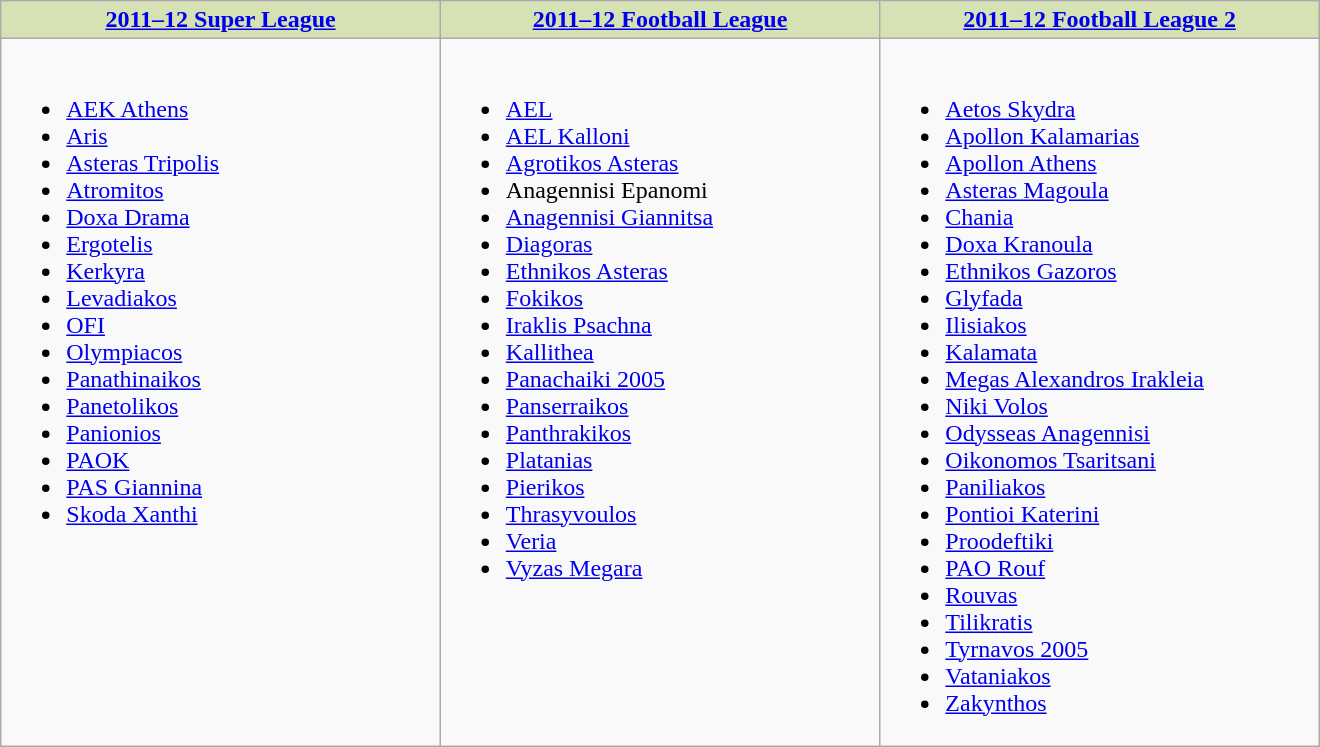<table class="wikitable">
<tr valign="top" bgcolor="#D6E2B3">
<td align="center" width="25%"><strong><a href='#'>2011–12 Super League</a></strong></td>
<td align="center" width="25%"><strong><a href='#'>2011–12 Football League</a></strong></td>
<td align="center" width="25%"><strong><a href='#'>2011–12 Football League 2</a></strong></td>
</tr>
<tr valign="top">
<td><br><ul><li><a href='#'>AEK Athens</a></li><li><a href='#'>Aris</a></li><li><a href='#'>Asteras Tripolis</a></li><li><a href='#'>Atromitos</a></li><li><a href='#'>Doxa Drama</a></li><li><a href='#'>Ergotelis</a></li><li><a href='#'>Kerkyra</a></li><li><a href='#'>Levadiakos</a></li><li><a href='#'>OFI</a></li><li><a href='#'>Olympiacos</a></li><li><a href='#'>Panathinaikos</a></li><li><a href='#'>Panetolikos</a></li><li><a href='#'>Panionios</a></li><li><a href='#'>PAOK</a></li><li><a href='#'>PAS Giannina</a></li><li><a href='#'>Skoda Xanthi</a></li></ul></td>
<td><br><ul><li><a href='#'>AEL</a></li><li><a href='#'>AEL Kalloni</a></li><li><a href='#'>Agrotikos Asteras</a></li><li>Anagennisi Epanomi</li><li><a href='#'>Anagennisi Giannitsa</a></li><li><a href='#'>Diagoras</a></li><li><a href='#'>Ethnikos Asteras</a></li><li><a href='#'>Fokikos</a></li><li><a href='#'>Iraklis Psachna</a></li><li><a href='#'>Kallithea</a></li><li><a href='#'>Panachaiki 2005</a></li><li><a href='#'>Panserraikos</a></li><li><a href='#'>Panthrakikos</a></li><li><a href='#'>Platanias</a></li><li><a href='#'>Pierikos</a></li><li><a href='#'>Thrasyvoulos</a></li><li><a href='#'>Veria</a></li><li><a href='#'>Vyzas Megara</a></li></ul></td>
<td><br><ul><li><a href='#'>Aetos Skydra</a></li><li><a href='#'>Apollon Kalamarias</a></li><li><a href='#'>Apollon Athens</a></li><li><a href='#'>Asteras Magoula</a></li><li><a href='#'>Chania</a></li><li><a href='#'>Doxa Kranoula</a></li><li><a href='#'>Ethnikos Gazoros</a></li><li><a href='#'>Glyfada</a></li><li><a href='#'>Ilisiakos</a></li><li><a href='#'>Kalamata</a></li><li><a href='#'>Megas Alexandros Irakleia</a></li><li><a href='#'>Niki Volos</a></li><li><a href='#'>Odysseas Anagennisi</a></li><li><a href='#'>Oikonomos Tsaritsani</a></li><li><a href='#'>Paniliakos</a></li><li><a href='#'>Pontioi Katerini</a></li><li><a href='#'>Proodeftiki</a></li><li><a href='#'>PAO Rouf</a></li><li><a href='#'>Rouvas</a></li><li><a href='#'>Tilikratis</a></li><li><a href='#'>Tyrnavos 2005</a></li><li><a href='#'>Vataniakos</a></li><li><a href='#'>Zakynthos</a></li></ul></td>
</tr>
</table>
